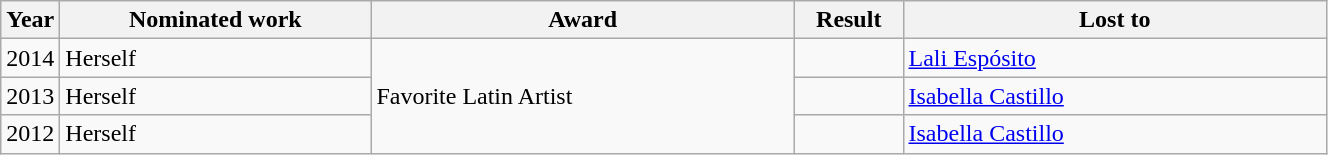<table class="wikitable">
<tr>
<th>Year</th>
<th width="200">Nominated work</th>
<th width="275">Award</th>
<th width="65">Result</th>
<th width="275">Lost to</th>
</tr>
<tr>
<td>2014</td>
<td>Herself</td>
<td rowspan="3">Favorite Latin Artist</td>
<td></td>
<td><a href='#'>Lali Espósito</a></td>
</tr>
<tr>
<td>2013</td>
<td>Herself</td>
<td></td>
<td><a href='#'>Isabella Castillo</a></td>
</tr>
<tr>
<td>2012</td>
<td>Herself</td>
<td></td>
<td><a href='#'>Isabella Castillo</a></td>
</tr>
</table>
